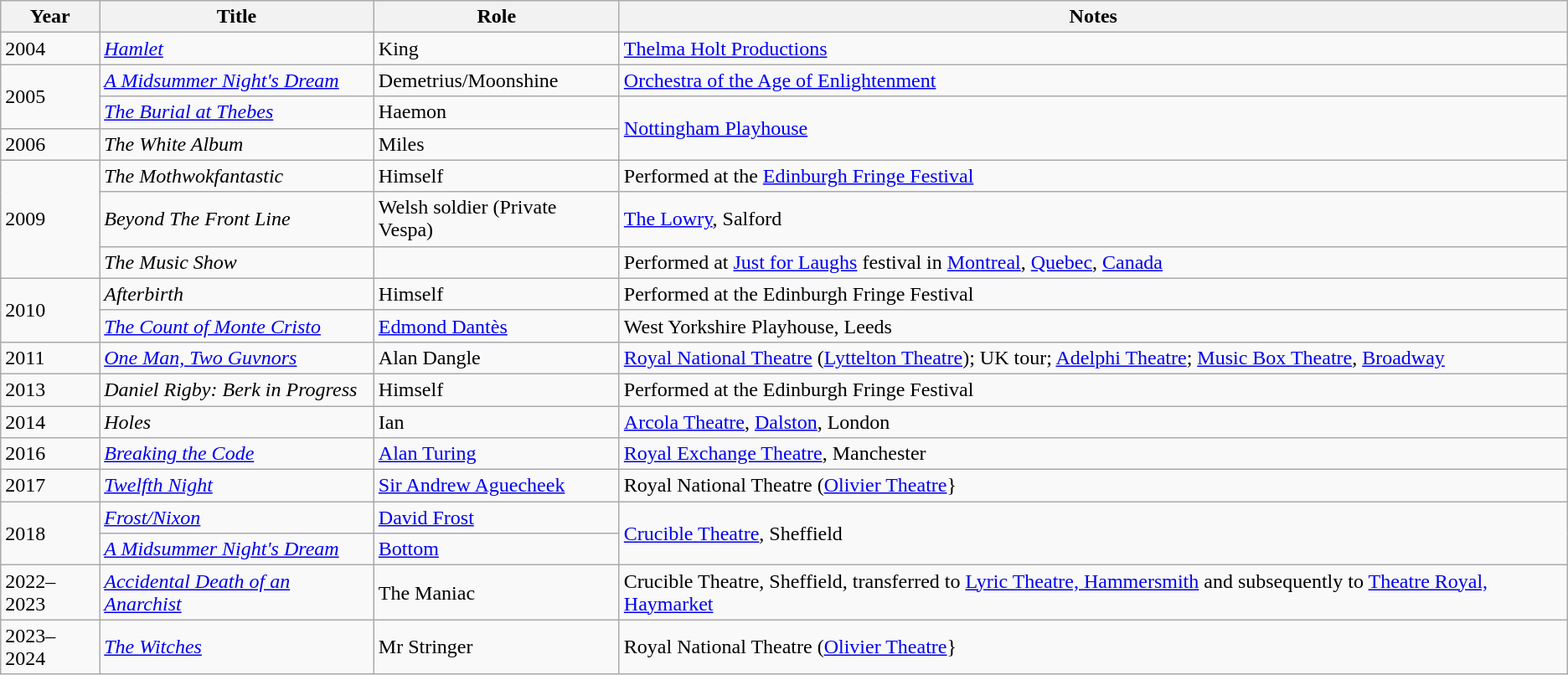<table class="wikitable sortable">
<tr>
<th>Year</th>
<th>Title</th>
<th>Role</th>
<th class="unsortable">Notes</th>
</tr>
<tr>
<td>2004</td>
<td><em><a href='#'>Hamlet</a></em></td>
<td>King</td>
<td><a href='#'>Thelma Holt Productions</a></td>
</tr>
<tr>
<td rowspan="2">2005</td>
<td><em><a href='#'>A Midsummer Night's Dream</a></em></td>
<td>Demetrius/Moonshine</td>
<td><a href='#'>Orchestra of the Age of Enlightenment</a></td>
</tr>
<tr>
<td><em><a href='#'>The Burial at Thebes</a></em></td>
<td>Haemon</td>
<td rowspan="2"><a href='#'>Nottingham Playhouse</a></td>
</tr>
<tr>
<td>2006</td>
<td><em>The White Album</em></td>
<td>Miles</td>
</tr>
<tr>
<td rowspan="3">2009</td>
<td><em>The Mothwokfantastic</em></td>
<td>Himself</td>
<td>Performed at  the <a href='#'>Edinburgh Fringe Festival</a></td>
</tr>
<tr>
<td><em>Beyond The Front Line</em></td>
<td>Welsh soldier (Private Vespa)</td>
<td><a href='#'>The Lowry</a>, Salford</td>
</tr>
<tr>
<td><em>The Music Show</em></td>
<td></td>
<td>Performed at <a href='#'>Just for Laughs</a> festival in <a href='#'>Montreal</a>, <a href='#'>Quebec</a>, <a href='#'>Canada</a></td>
</tr>
<tr>
<td rowspan="2">2010</td>
<td><em>Afterbirth</em></td>
<td>Himself</td>
<td>Performed at the Edinburgh Fringe Festival</td>
</tr>
<tr>
<td><em><a href='#'>The Count of Monte Cristo</a></em></td>
<td><a href='#'>Edmond Dantès</a></td>
<td>West Yorkshire Playhouse, Leeds</td>
</tr>
<tr>
<td>2011</td>
<td><em><a href='#'>One Man, Two Guvnors</a></em></td>
<td>Alan Dangle</td>
<td><a href='#'>Royal National Theatre</a> (<a href='#'>Lyttelton Theatre</a>); UK tour; <a href='#'>Adelphi Theatre</a>; <a href='#'>Music Box Theatre</a>, <a href='#'>Broadway</a></td>
</tr>
<tr>
<td>2013</td>
<td><em>Daniel Rigby: Berk in Progress</em></td>
<td>Himself</td>
<td>Performed at the Edinburgh Fringe Festival</td>
</tr>
<tr>
<td>2014</td>
<td><em>Holes</em></td>
<td>Ian</td>
<td><a href='#'>Arcola Theatre</a>, <a href='#'>Dalston</a>, London</td>
</tr>
<tr>
<td>2016</td>
<td><em><a href='#'>Breaking the Code</a></em></td>
<td><a href='#'>Alan Turing</a></td>
<td><a href='#'>Royal Exchange Theatre</a>, Manchester</td>
</tr>
<tr>
<td>2017</td>
<td><em><a href='#'>Twelfth Night</a></em></td>
<td><a href='#'>Sir Andrew Aguecheek</a></td>
<td>Royal National Theatre (<a href='#'>Olivier Theatre</a>}</td>
</tr>
<tr>
<td rowspan="2">2018</td>
<td><em><a href='#'>Frost/Nixon</a></em></td>
<td><a href='#'>David Frost</a></td>
<td rowspan="2"><a href='#'>Crucible Theatre</a>, Sheffield</td>
</tr>
<tr>
<td><em><a href='#'>A Midsummer Night's Dream</a></em></td>
<td><a href='#'>Bottom</a></td>
</tr>
<tr>
<td>2022–2023</td>
<td><em><a href='#'>Accidental Death of an Anarchist</a></em></td>
<td>The Maniac</td>
<td>Crucible Theatre, Sheffield, transferred to <a href='#'>Lyric Theatre, Hammersmith</a> and subsequently to <a href='#'>Theatre Royal, Haymarket</a></td>
</tr>
<tr>
<td>2023–2024</td>
<td><a href='#'><em>The Witches</em></a></td>
<td>Mr Stringer</td>
<td>Royal National Theatre (<a href='#'>Olivier Theatre</a>}</td>
</tr>
</table>
